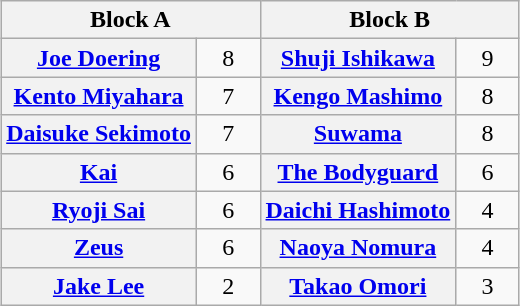<table class="wikitable" style="margin: 1em auto 1em auto;text-align:center">
<tr>
<th colspan="2" style="width:50%">Block A</th>
<th colspan="2" style="width:50%">Block B</th>
</tr>
<tr>
<th><a href='#'>Joe Doering</a></th>
<td style="width:35px">8</td>
<th><a href='#'>Shuji Ishikawa</a></th>
<td style="width:35px">9</td>
</tr>
<tr>
<th><a href='#'>Kento Miyahara</a></th>
<td>7</td>
<th><a href='#'>Kengo Mashimo</a></th>
<td>8</td>
</tr>
<tr>
<th><a href='#'>Daisuke Sekimoto</a></th>
<td>7</td>
<th><a href='#'>Suwama</a></th>
<td>8</td>
</tr>
<tr>
<th><a href='#'>Kai</a></th>
<td>6</td>
<th><a href='#'>The Bodyguard</a></th>
<td>6</td>
</tr>
<tr>
<th><a href='#'>Ryoji Sai</a></th>
<td>6</td>
<th><a href='#'>Daichi Hashimoto</a></th>
<td>4</td>
</tr>
<tr>
<th><a href='#'>Zeus</a></th>
<td>6</td>
<th><a href='#'>Naoya Nomura</a></th>
<td>4</td>
</tr>
<tr>
<th><a href='#'>Jake Lee</a></th>
<td>2</td>
<th><a href='#'>Takao Omori</a></th>
<td>3</td>
</tr>
</table>
